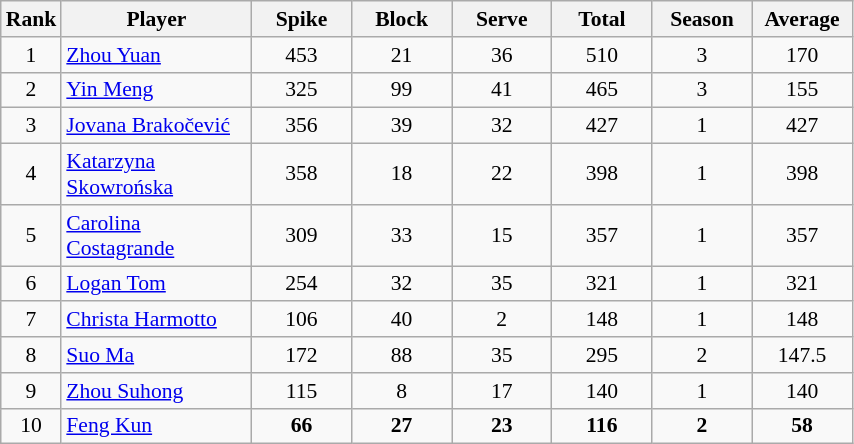<table class="sortable wikitable" style="font-size:90%">
<tr>
<th style="width:30px;">Rank</th>
<th style="width:120px;">Player</th>
<th style="width:60px;">Spike</th>
<th style="width:60px;">Block</th>
<th style="width:60px;">Serve</th>
<th style="width:60px;">Total</th>
<th style="width:60px;">Season</th>
<th style="width:60px;">Average</th>
</tr>
<tr style="text-align:left;">
<td align="center">1</td>
<td> <a href='#'>Zhou Yuan</a></td>
<td align="center">453</td>
<td align="center">21</td>
<td align="center">36</td>
<td align="center">510</td>
<td align="center">3</td>
<td align="center">170</td>
</tr>
<tr style="text-align:left;">
<td align="center">2</td>
<td> <a href='#'>Yin Meng</a></td>
<td align="center">325</td>
<td align="center">99</td>
<td align="center">41</td>
<td align="center">465</td>
<td align="center">3</td>
<td align="center">155</td>
</tr>
<tr style="text-align:left;">
<td align="center">3</td>
<td> <a href='#'>Jovana Brakočević</a></td>
<td align="center">356</td>
<td align="center">39</td>
<td align="center">32</td>
<td align="center">427</td>
<td align="center">1</td>
<td align="center">427</td>
</tr>
<tr style="text-align:left;">
<td align="center">4</td>
<td> <a href='#'>Katarzyna Skowrońska</a></td>
<td align="center">358</td>
<td align="center">18</td>
<td align="center">22</td>
<td align="center">398</td>
<td align="center">1</td>
<td align="center">398</td>
</tr>
<tr style="text-align:left;">
<td align="center">5</td>
<td> <a href='#'>Carolina Costagrande</a></td>
<td align="center">309</td>
<td align="center">33</td>
<td align="center">15</td>
<td align="center">357</td>
<td align="center">1</td>
<td align="center">357</td>
</tr>
<tr style="text-align:left;">
<td align="center">6</td>
<td> <a href='#'>Logan Tom</a></td>
<td align="center">254</td>
<td align="center">32</td>
<td align="center">35</td>
<td align="center">321</td>
<td align="center">1</td>
<td align="center">321</td>
</tr>
<tr style="text-align:left;">
<td align="center">7</td>
<td> <a href='#'>Christa Harmotto</a></td>
<td align="center">106</td>
<td align="center">40</td>
<td align="center">2</td>
<td align="center">148</td>
<td align="center">1</td>
<td align="center">148</td>
</tr>
<tr style="text-align:left;">
<td align="center">8</td>
<td> <a href='#'>Suo Ma</a></td>
<td align="center">172</td>
<td align="center">88</td>
<td align="center">35</td>
<td align="center">295</td>
<td align="center">2</td>
<td align="center">147.5</td>
</tr>
<tr style="text-align:left;">
<td align="center">9</td>
<td> <a href='#'>Zhou Suhong</a></td>
<td align="center">115</td>
<td align="center">8</td>
<td align="center">17</td>
<td align="center">140</td>
<td align="center">1</td>
<td align="center">140</td>
</tr>
<tr style="text-align:left;">
<td align="center">10</td>
<td> <a href='#'>Feng Kun</a></td>
<td align="center"><strong>66</strong></td>
<td align="center"><strong>27</strong></td>
<td align="center"><strong>23</strong></td>
<td align="center"><strong>116</strong></td>
<td align="center"><strong>2</strong></td>
<td align="center"><strong>58</strong></td>
</tr>
</table>
